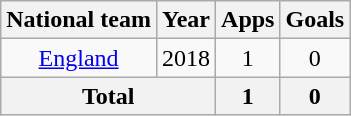<table class=wikitable style=text-align:center>
<tr>
<th>National team</th>
<th>Year</th>
<th>Apps</th>
<th>Goals</th>
</tr>
<tr>
<td><a href='#'>England</a></td>
<td>2018</td>
<td>1</td>
<td>0</td>
</tr>
<tr>
<th colspan=2>Total</th>
<th>1</th>
<th>0</th>
</tr>
</table>
